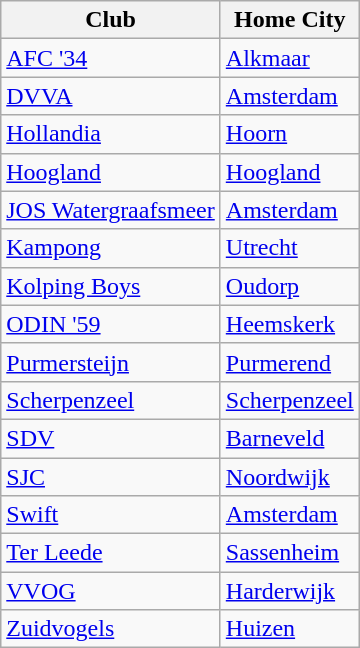<table class="wikitable sortable">
<tr>
<th>Club</th>
<th>Home City</th>
</tr>
<tr>
<td><a href='#'>AFC '34</a></td>
<td><a href='#'>Alkmaar</a></td>
</tr>
<tr>
<td><a href='#'>DVVA</a></td>
<td><a href='#'>Amsterdam</a></td>
</tr>
<tr>
<td><a href='#'>Hollandia</a></td>
<td><a href='#'>Hoorn</a></td>
</tr>
<tr>
<td><a href='#'>Hoogland</a></td>
<td><a href='#'>Hoogland</a></td>
</tr>
<tr>
<td><a href='#'>JOS Watergraafsmeer</a></td>
<td><a href='#'>Amsterdam</a></td>
</tr>
<tr>
<td><a href='#'>Kampong</a></td>
<td><a href='#'>Utrecht</a></td>
</tr>
<tr>
<td><a href='#'>Kolping Boys</a></td>
<td><a href='#'>Oudorp</a></td>
</tr>
<tr>
<td><a href='#'>ODIN '59</a></td>
<td><a href='#'>Heemskerk</a></td>
</tr>
<tr>
<td><a href='#'>Purmersteijn</a></td>
<td><a href='#'>Purmerend</a></td>
</tr>
<tr>
<td><a href='#'>Scherpenzeel</a></td>
<td><a href='#'>Scherpenzeel</a></td>
</tr>
<tr>
<td><a href='#'>SDV</a></td>
<td><a href='#'>Barneveld</a></td>
</tr>
<tr>
<td><a href='#'>SJC</a></td>
<td><a href='#'>Noordwijk</a></td>
</tr>
<tr>
<td><a href='#'>Swift</a></td>
<td><a href='#'>Amsterdam</a></td>
</tr>
<tr>
<td><a href='#'>Ter Leede</a></td>
<td><a href='#'>Sassenheim</a></td>
</tr>
<tr>
<td><a href='#'>VVOG</a></td>
<td><a href='#'>Harderwijk</a></td>
</tr>
<tr>
<td><a href='#'>Zuidvogels</a></td>
<td><a href='#'>Huizen</a></td>
</tr>
</table>
